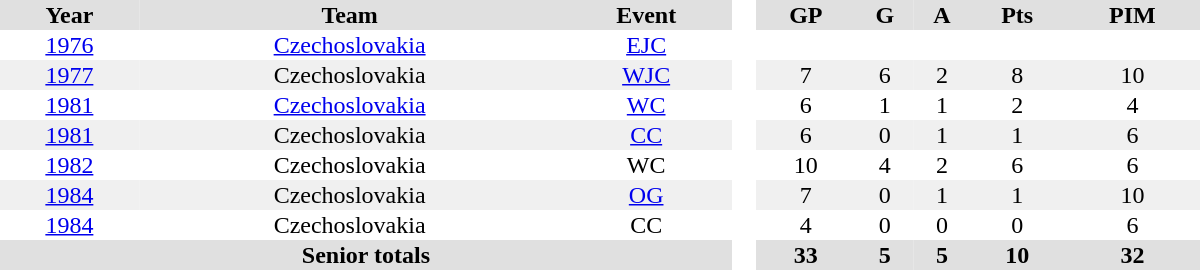<table border="0" cellpadding="1" cellspacing="0" style="text-align:center; width:50em">
<tr ALIGN="center" bgcolor="#e0e0e0">
<th>Year</th>
<th>Team</th>
<th>Event</th>
<th rowspan="99" bgcolor="#ffffff"> </th>
<th>GP</th>
<th>G</th>
<th>A</th>
<th>Pts</th>
<th>PIM</th>
</tr>
<tr>
<td><a href='#'>1976</a></td>
<td><a href='#'>Czechoslovakia</a></td>
<td><a href='#'>EJC</a></td>
<td></td>
<td></td>
<td></td>
<td></td>
<td></td>
</tr>
<tr bgcolor="#f0f0f0">
<td><a href='#'>1977</a></td>
<td>Czechoslovakia</td>
<td><a href='#'>WJC</a></td>
<td>7</td>
<td>6</td>
<td>2</td>
<td>8</td>
<td>10</td>
</tr>
<tr>
<td><a href='#'>1981</a></td>
<td><a href='#'>Czechoslovakia</a></td>
<td><a href='#'>WC</a></td>
<td>6</td>
<td>1</td>
<td>1</td>
<td>2</td>
<td>4</td>
</tr>
<tr bgcolor="#f0f0f0">
<td><a href='#'>1981</a></td>
<td>Czechoslovakia</td>
<td><a href='#'>CC</a></td>
<td>6</td>
<td>0</td>
<td>1</td>
<td>1</td>
<td>6</td>
</tr>
<tr>
<td><a href='#'>1982</a></td>
<td>Czechoslovakia</td>
<td>WC</td>
<td>10</td>
<td>4</td>
<td>2</td>
<td>6</td>
<td>6</td>
</tr>
<tr bgcolor="#f0f0f0">
<td><a href='#'>1984</a></td>
<td>Czechoslovakia</td>
<td><a href='#'>OG</a></td>
<td>7</td>
<td>0</td>
<td>1</td>
<td>1</td>
<td>10</td>
</tr>
<tr>
<td><a href='#'>1984</a></td>
<td>Czechoslovakia</td>
<td>CC</td>
<td>4</td>
<td>0</td>
<td>0</td>
<td>0</td>
<td>6</td>
</tr>
<tr bgcolor="#e0e0e0">
<th colspan=3>Senior totals</th>
<th>33</th>
<th>5</th>
<th>5</th>
<th>10</th>
<th>32</th>
</tr>
</table>
